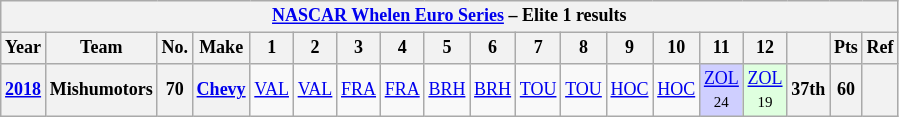<table class="wikitable" style="text-align:center; font-size:75%">
<tr>
<th colspan=19><a href='#'>NASCAR Whelen Euro Series</a> – Elite 1 results</th>
</tr>
<tr>
<th>Year</th>
<th>Team</th>
<th>No.</th>
<th>Make</th>
<th>1</th>
<th>2</th>
<th>3</th>
<th>4</th>
<th>5</th>
<th>6</th>
<th>7</th>
<th>8</th>
<th>9</th>
<th>10</th>
<th>11</th>
<th>12</th>
<th></th>
<th>Pts</th>
<th>Ref</th>
</tr>
<tr>
<th><a href='#'>2018</a></th>
<th>Mishumotors</th>
<th>70</th>
<th><a href='#'>Chevy</a></th>
<td><a href='#'>VAL</a></td>
<td><a href='#'>VAL</a></td>
<td><a href='#'>FRA</a></td>
<td><a href='#'>FRA</a></td>
<td><a href='#'>BRH</a></td>
<td><a href='#'>BRH</a></td>
<td><a href='#'>TOU</a></td>
<td><a href='#'>TOU</a></td>
<td><a href='#'>HOC</a></td>
<td><a href='#'>HOC</a></td>
<td style="background:#CFCFFF;"><a href='#'>ZOL</a><br><small>24</small></td>
<td style="background:#DFFFDF;"><a href='#'>ZOL</a><br><small>19</small></td>
<th>37th</th>
<th>60</th>
<th></th>
</tr>
</table>
